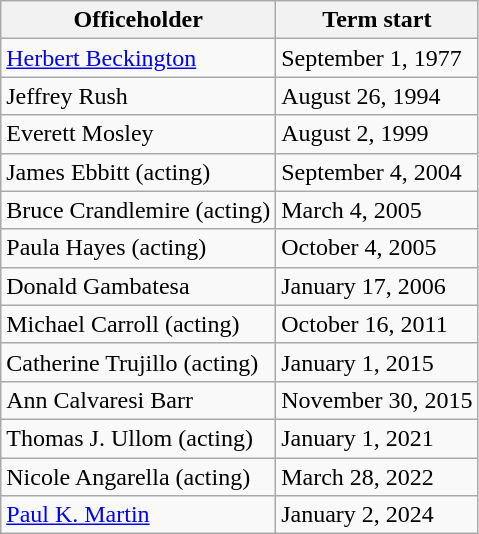<table class="wikitable sortable">
<tr style="vertical-align:bottom;">
<th>Officeholder</th>
<th>Term start</th>
</tr>
<tr>
<td><a href='#'>Herbert Beckington</a></td>
<td>September 1, 1977</td>
</tr>
<tr>
<td>Jeffrey Rush</td>
<td>August 26, 1994</td>
</tr>
<tr>
<td>Everett Mosley</td>
<td>August 2, 1999<br></td>
</tr>
<tr>
<td>James Ebbitt (acting)</td>
<td>September 4, 2004</td>
</tr>
<tr>
<td>Bruce Crandlemire (acting)</td>
<td>March 4, 2005</td>
</tr>
<tr>
<td>Paula Hayes (acting)</td>
<td>October 4, 2005</td>
</tr>
<tr>
<td>Donald Gambatesa</td>
<td>January 17, 2006</td>
</tr>
<tr>
<td>Michael Carroll (acting)</td>
<td>October 16, 2011</td>
</tr>
<tr>
<td>Catherine Trujillo (acting)</td>
<td>January 1, 2015</td>
</tr>
<tr>
<td>Ann Calvaresi Barr</td>
<td>November 30, 2015</td>
</tr>
<tr>
<td>Thomas J. Ullom (acting)</td>
<td>January 1, 2021</td>
</tr>
<tr>
<td>Nicole Angarella (acting)</td>
<td>March 28, 2022</td>
</tr>
<tr>
<td><a href='#'>Paul K. Martin</a></td>
<td>January 2, 2024</td>
</tr>
</table>
